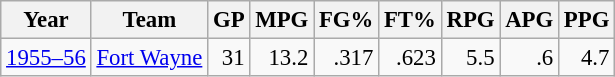<table class="wikitable sortable" style="font-size:95%; text-align:right;">
<tr>
<th>Year</th>
<th>Team</th>
<th>GP</th>
<th>MPG</th>
<th>FG%</th>
<th>FT%</th>
<th>RPG</th>
<th>APG</th>
<th>PPG</th>
</tr>
<tr>
<td style="text-align:left;"><a href='#'>1955–56</a></td>
<td style="text-align:left;"><a href='#'>Fort Wayne</a></td>
<td>31</td>
<td>13.2</td>
<td>.317</td>
<td>.623</td>
<td>5.5</td>
<td>.6</td>
<td>4.7</td>
</tr>
</table>
